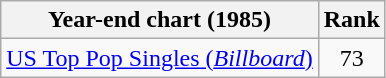<table class="wikitable sortable">
<tr>
<th>Year-end chart (1985)</th>
<th>Rank</th>
</tr>
<tr>
<td><a href='#'>US Top Pop Singles (<em>Billboard</em>)</a></td>
<td style="text-align:center;">73</td>
</tr>
</table>
